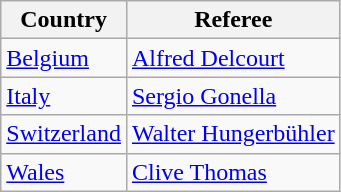<table class="wikitable">
<tr>
<th>Country</th>
<th>Referee</th>
</tr>
<tr>
<td> <a href='#'>Belgium</a></td>
<td><a href='#'>Alfred Delcourt</a></td>
</tr>
<tr>
<td> <a href='#'>Italy</a></td>
<td><a href='#'>Sergio Gonella</a></td>
</tr>
<tr>
<td> <a href='#'>Switzerland</a></td>
<td><a href='#'>Walter Hungerbühler</a></td>
</tr>
<tr>
<td> <a href='#'>Wales</a></td>
<td><a href='#'>Clive Thomas</a></td>
</tr>
</table>
